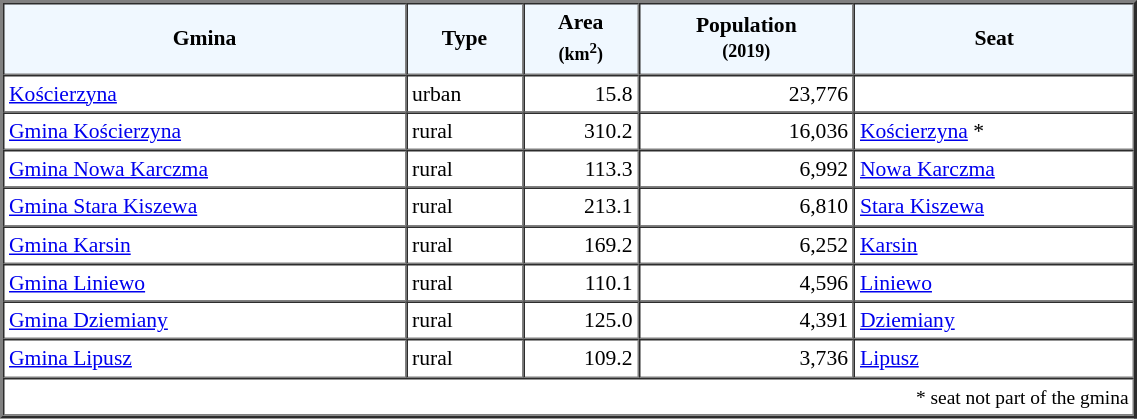<table width="60%" border="2" cellpadding="3" cellspacing="0" style="font-size:90%;line-height:120%;">
<tr bgcolor="F0F8FF">
<td style="text-align:center;"><strong>Gmina</strong></td>
<td style="text-align:center;"><strong>Type</strong></td>
<td style="text-align:center;"><strong>Area<br><small>(km<sup>2</sup>)</small></strong></td>
<td style="text-align:center;"><strong>Population<br><small>(2019)</small></strong></td>
<td style="text-align:center;"><strong>Seat</strong></td>
</tr>
<tr>
<td><a href='#'>Kościerzyna</a></td>
<td>urban</td>
<td style="text-align:right;">15.8</td>
<td style="text-align:right;">23,776</td>
<td> </td>
</tr>
<tr>
<td><a href='#'>Gmina Kościerzyna</a></td>
<td>rural</td>
<td style="text-align:right;">310.2</td>
<td style="text-align:right;">16,036</td>
<td><a href='#'>Kościerzyna</a> *</td>
</tr>
<tr>
<td><a href='#'>Gmina Nowa Karczma</a></td>
<td>rural</td>
<td style="text-align:right;">113.3</td>
<td style="text-align:right;">6,992</td>
<td><a href='#'>Nowa Karczma</a></td>
</tr>
<tr>
<td><a href='#'>Gmina Stara Kiszewa</a></td>
<td>rural</td>
<td style="text-align:right;">213.1</td>
<td style="text-align:right;">6,810</td>
<td><a href='#'>Stara Kiszewa</a></td>
</tr>
<tr>
<td><a href='#'>Gmina Karsin</a></td>
<td>rural</td>
<td style="text-align:right;">169.2</td>
<td style="text-align:right;">6,252</td>
<td><a href='#'>Karsin</a></td>
</tr>
<tr>
<td><a href='#'>Gmina Liniewo</a></td>
<td>rural</td>
<td style="text-align:right;">110.1</td>
<td style="text-align:right;">4,596</td>
<td><a href='#'>Liniewo</a></td>
</tr>
<tr>
<td><a href='#'>Gmina Dziemiany</a></td>
<td>rural</td>
<td style="text-align:right;">125.0</td>
<td style="text-align:right;">4,391</td>
<td><a href='#'>Dziemiany</a></td>
</tr>
<tr>
<td><a href='#'>Gmina Lipusz</a></td>
<td>rural</td>
<td style="text-align:right;">109.2</td>
<td style="text-align:right;">3,736</td>
<td><a href='#'>Lipusz</a></td>
</tr>
<tr>
<td colspan=5 style="text-align:right;font-size:90%">* seat not part of the gmina</td>
</tr>
<tr>
</tr>
</table>
